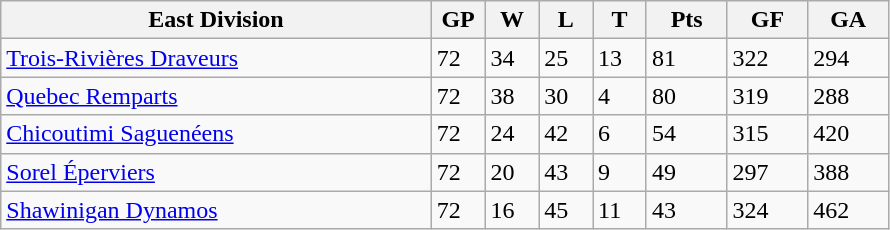<table class="wikitable">
<tr>
<th bgcolor="#DDDDFF" width="40%">East Division</th>
<th bgcolor="#DDDDFF" width="5%">GP</th>
<th bgcolor="#DDDDFF" width="5%">W</th>
<th bgcolor="#DDDDFF" width="5%">L</th>
<th bgcolor="#DDDDFF" width="5%">T</th>
<th bgcolor="#DDDDFF" width="7.5%">Pts</th>
<th bgcolor="#DDDDFF" width="7.5%">GF</th>
<th bgcolor="#DDDDFF" width="7.5%">GA</th>
</tr>
<tr>
<td><a href='#'>Trois-Rivières Draveurs</a></td>
<td>72</td>
<td>34</td>
<td>25</td>
<td>13</td>
<td>81</td>
<td>322</td>
<td>294</td>
</tr>
<tr>
<td><a href='#'>Quebec Remparts</a></td>
<td>72</td>
<td>38</td>
<td>30</td>
<td>4</td>
<td>80</td>
<td>319</td>
<td>288</td>
</tr>
<tr>
<td><a href='#'>Chicoutimi Saguenéens</a></td>
<td>72</td>
<td>24</td>
<td>42</td>
<td>6</td>
<td>54</td>
<td>315</td>
<td>420</td>
</tr>
<tr>
<td><a href='#'>Sorel Éperviers</a></td>
<td>72</td>
<td>20</td>
<td>43</td>
<td>9</td>
<td>49</td>
<td>297</td>
<td>388</td>
</tr>
<tr>
<td><a href='#'>Shawinigan Dynamos</a></td>
<td>72</td>
<td>16</td>
<td>45</td>
<td>11</td>
<td>43</td>
<td>324</td>
<td>462</td>
</tr>
</table>
